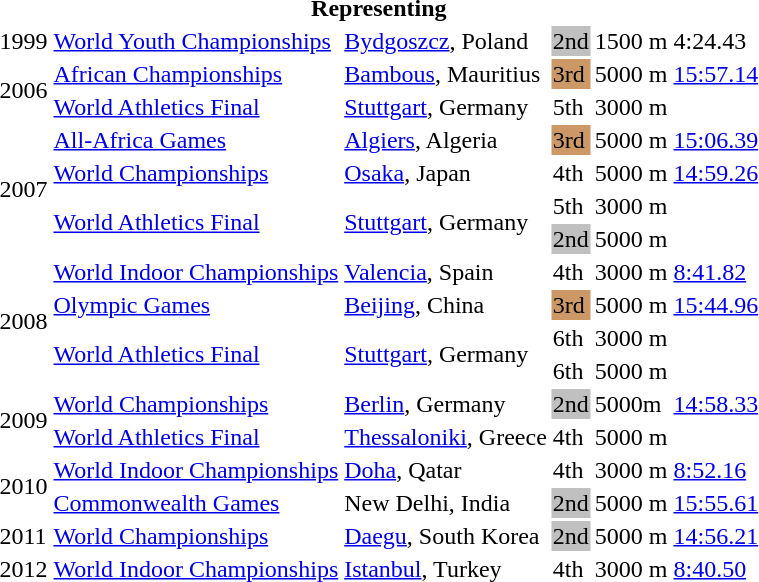<table>
<tr>
<th colspan="6">Representing </th>
</tr>
<tr>
<td>1999</td>
<td><a href='#'>World Youth Championships</a></td>
<td><a href='#'>Bydgoszcz</a>, Poland</td>
<td bgcolor=silver>2nd</td>
<td>1500 m</td>
<td>4:24.43</td>
</tr>
<tr>
<td rowspan=2>2006</td>
<td><a href='#'>African Championships</a></td>
<td><a href='#'>Bambous</a>, Mauritius</td>
<td bgcolor=cc9966>3rd</td>
<td>5000 m</td>
<td><a href='#'>15:57.14</a></td>
</tr>
<tr>
<td><a href='#'>World Athletics Final</a></td>
<td><a href='#'>Stuttgart</a>, Germany</td>
<td>5th</td>
<td>3000 m</td>
<td></td>
</tr>
<tr>
<td rowspan=4>2007</td>
<td><a href='#'>All-Africa Games</a></td>
<td><a href='#'>Algiers</a>, Algeria</td>
<td bgcolor=cc9966>3rd</td>
<td>5000 m</td>
<td><a href='#'>15:06.39</a></td>
</tr>
<tr>
<td><a href='#'>World Championships</a></td>
<td><a href='#'>Osaka</a>, Japan</td>
<td>4th</td>
<td>5000 m</td>
<td><a href='#'>14:59.26</a></td>
</tr>
<tr>
<td rowspan=2><a href='#'>World Athletics Final</a></td>
<td rowspan=2><a href='#'>Stuttgart</a>, Germany</td>
<td>5th</td>
<td>3000 m</td>
<td></td>
</tr>
<tr>
<td bgcolor="silver">2nd</td>
<td>5000 m</td>
<td></td>
</tr>
<tr>
<td rowspan=4>2008</td>
<td><a href='#'>World Indoor Championships</a></td>
<td><a href='#'>Valencia</a>, Spain</td>
<td>4th</td>
<td>3000 m</td>
<td><a href='#'>8:41.82</a></td>
</tr>
<tr>
<td><a href='#'>Olympic Games</a></td>
<td><a href='#'>Beijing</a>, China</td>
<td bgcolor="cc9966">3rd</td>
<td>5000 m</td>
<td><a href='#'>15:44.96</a></td>
</tr>
<tr>
<td rowspan=2><a href='#'>World Athletics Final</a></td>
<td rowspan=2><a href='#'>Stuttgart</a>, Germany</td>
<td>6th</td>
<td>3000 m</td>
<td></td>
</tr>
<tr>
<td>6th</td>
<td>5000 m</td>
<td></td>
</tr>
<tr>
<td rowspan=2>2009</td>
<td><a href='#'>World Championships</a></td>
<td><a href='#'>Berlin</a>, Germany</td>
<td bgcolor=silver>2nd</td>
<td>5000m</td>
<td><a href='#'>14:58.33</a></td>
</tr>
<tr>
<td><a href='#'>World Athletics Final</a></td>
<td><a href='#'>Thessaloniki</a>, Greece</td>
<td>4th</td>
<td>5000 m</td>
<td></td>
</tr>
<tr>
<td rowspan=2>2010</td>
<td><a href='#'>World Indoor Championships</a></td>
<td><a href='#'>Doha</a>, Qatar</td>
<td>4th</td>
<td>3000 m</td>
<td><a href='#'>8:52.16</a></td>
</tr>
<tr>
<td><a href='#'>Commonwealth Games</a></td>
<td>New Delhi, India</td>
<td bgcolor=silver>2nd</td>
<td>5000 m</td>
<td><a href='#'>15:55.61</a></td>
</tr>
<tr>
<td>2011</td>
<td><a href='#'>World Championships</a></td>
<td><a href='#'>Daegu</a>, South Korea</td>
<td bgcolor=silver>2nd</td>
<td>5000 m</td>
<td><a href='#'>14:56.21</a></td>
</tr>
<tr>
<td>2012</td>
<td><a href='#'>World Indoor Championships</a></td>
<td><a href='#'>Istanbul</a>, Turkey</td>
<td>4th</td>
<td>3000 m</td>
<td><a href='#'>8:40.50</a></td>
</tr>
</table>
